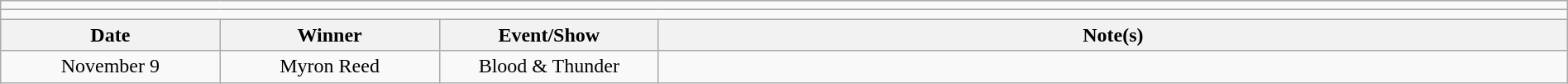<table class="wikitable" style="text-align:center; width:100%;">
<tr>
<td colspan="4"></td>
</tr>
<tr>
<td colspan="4"><strong></strong></td>
</tr>
<tr>
<th width=14%>Date</th>
<th width=14%>Winner</th>
<th width=14%>Event/Show</th>
<th width=58%>Note(s)</th>
</tr>
<tr>
<td>November 9</td>
<td>Myron Reed</td>
<td>Blood & Thunder</td>
<td></td>
</tr>
</table>
